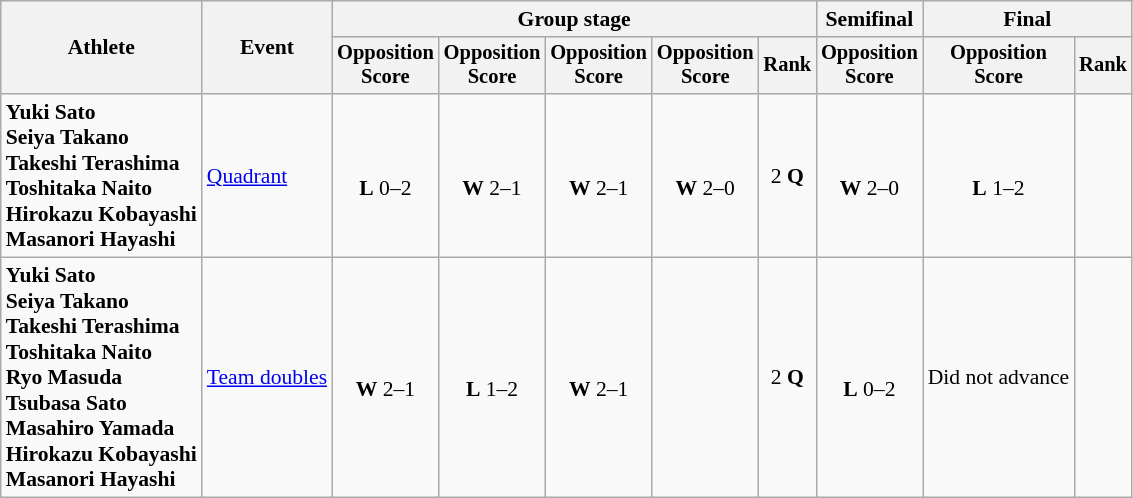<table class=wikitable style=font-size:90%;text-align:center>
<tr>
<th rowspan="2">Athlete</th>
<th rowspan="2">Event</th>
<th colspan=5>Group stage</th>
<th>Semifinal</th>
<th colspan=2>Final</th>
</tr>
<tr style="font-size:95%">
<th>Opposition<br>Score</th>
<th>Opposition<br>Score</th>
<th>Opposition<br>Score</th>
<th>Opposition<br>Score</th>
<th>Rank</th>
<th>Opposition<br>Score</th>
<th>Opposition<br>Score</th>
<th>Rank</th>
</tr>
<tr>
<td style="text-align:left"><strong>Yuki Sato<br>Seiya Takano<br>Takeshi Terashima<br>Toshitaka Naito<br>Hirokazu Kobayashi<br>Masanori Hayashi</strong></td>
<td style="text-align:left"><a href='#'>Quadrant</a></td>
<td><br><strong>L</strong> 0–2</td>
<td><br><strong>W</strong> 2–1</td>
<td><br><strong>W</strong> 2–1</td>
<td><br><strong>W</strong> 2–0</td>
<td>2 <strong>Q</strong></td>
<td><br><strong>W</strong> 2–0</td>
<td><br><strong>L</strong> 1–2</td>
<td></td>
</tr>
<tr>
<td style="text-align:left"><strong>Yuki Sato<br>Seiya Takano<br>Takeshi Terashima<br>Toshitaka Naito<br>Ryo Masuda<br>Tsubasa Sato<br>Masahiro Yamada<br>Hirokazu Kobayashi<br>Masanori Hayashi</strong></td>
<td style="text-align:left"><a href='#'>Team doubles</a></td>
<td><br><strong>W</strong> 2–1</td>
<td><br><strong>L</strong> 1–2</td>
<td><br><strong>W</strong> 2–1</td>
<td></td>
<td>2 <strong>Q</strong></td>
<td><br><strong>L</strong> 0–2</td>
<td>Did not advance</td>
<td></td>
</tr>
</table>
